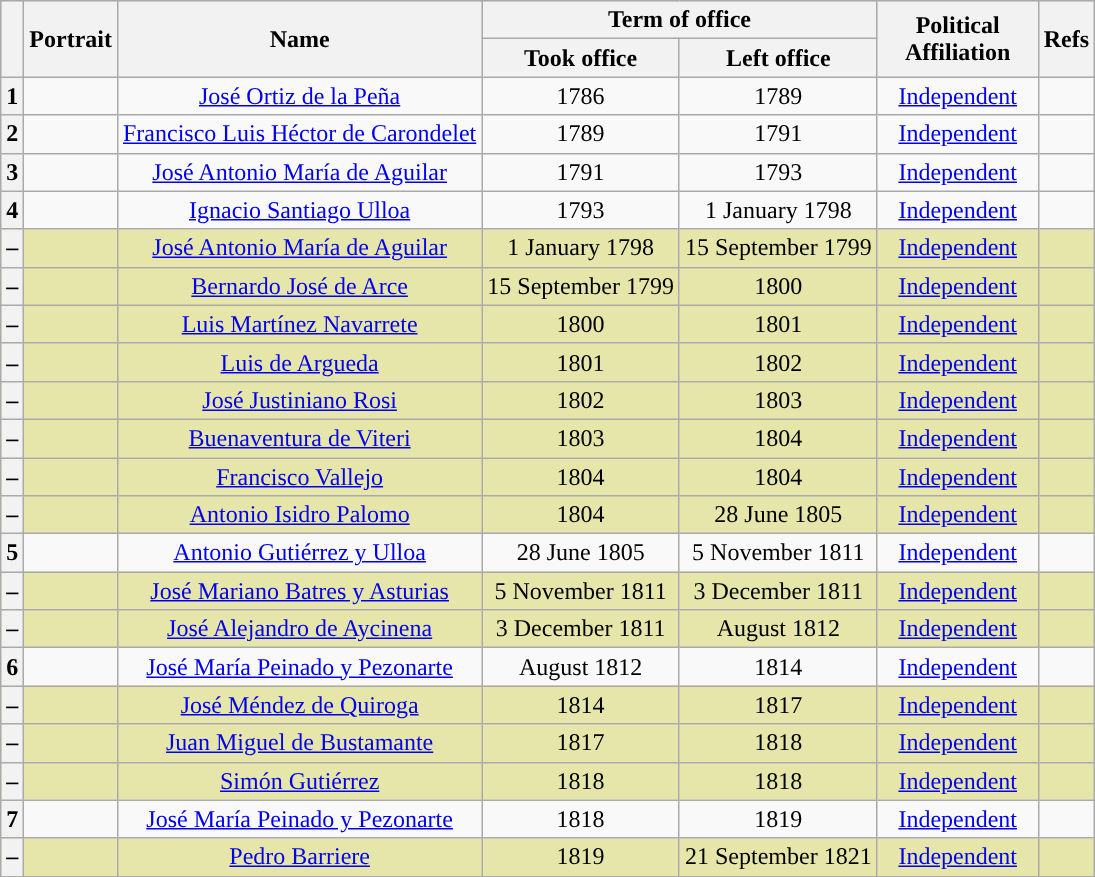<table class="wikitable" style="text-align:center">
<tr style="background:#cccccc">
<th rowspan="2"></th>
<th rowspan="2">Portrait</th>
<th rowspan="2">Name<br></th>
<th colspan="2" width="100">Term of office</th>
<th rowspan="2" width="100">Political Affiliation</th>
<th rowspan="2">Refs</th>
</tr>
<tr>
<th>Took office</th>
<th>Left office</th>
</tr>
<tr>
<th style="background:">1</th>
<td></td>
<td><a href='#'>José Ortiz de la Peña</a><br></td>
<td>1786</td>
<td>1789</td>
<td><a href='#'>Independent</a></td>
<td></td>
</tr>
<tr>
<th style="background:">2</th>
<td></td>
<td><a href='#'>Francisco Luis Héctor de Carondelet</a><br></td>
<td>1789</td>
<td>1791</td>
<td><a href='#'>Independent</a></td>
<td></td>
</tr>
<tr>
<th style="background:">3</th>
<td></td>
<td><a href='#'>José Antonio María de Aguilar</a><br></td>
<td>1791</td>
<td>1793</td>
<td><a href='#'>Independent</a></td>
<td></td>
</tr>
<tr>
<th style="background:">4</th>
<td></td>
<td><a href='#'>Ignacio Santiago Ulloa</a><br></td>
<td>1793</td>
<td>1 January 1798</td>
<td><a href='#'>Independent</a></td>
<td></td>
</tr>
<tr style="background:#E6E6AA">
<th style="background:">–</th>
<td></td>
<td><a href='#'>José Antonio María de Aguilar</a><br></td>
<td>1 January 1798</td>
<td>15 September 1799</td>
<td><a href='#'>Independent</a></td>
<td></td>
</tr>
<tr style="background:#E6E6AA">
<th style="background:">–</th>
<td></td>
<td><a href='#'>Bernardo José de Arce</a><br></td>
<td>15 September 1799</td>
<td>1800</td>
<td><a href='#'>Independent</a></td>
<td></td>
</tr>
<tr style="background:#E6E6AA">
<th style="background:">–</th>
<td></td>
<td><a href='#'>Luis Martínez Navarrete</a><br></td>
<td>1800</td>
<td>1801</td>
<td><a href='#'>Independent</a></td>
<td></td>
</tr>
<tr style="background:#E6E6AA">
<th style="background:">–</th>
<td></td>
<td><a href='#'>Luis de Argueda</a><br></td>
<td>1801</td>
<td>1802</td>
<td><a href='#'>Independent</a></td>
<td></td>
</tr>
<tr style="background:#E6E6AA">
<th style="background:">–</th>
<td></td>
<td><a href='#'>José Justiniano Rosi</a><br></td>
<td>1802</td>
<td>1803</td>
<td><a href='#'>Independent</a></td>
<td></td>
</tr>
<tr style="background:#E6E6AA">
<th style="background:">–</th>
<td></td>
<td><a href='#'>Buenaventura de Viteri</a><br></td>
<td>1803</td>
<td>1804</td>
<td><a href='#'>Independent</a></td>
<td></td>
</tr>
<tr style="background:#E6E6AA">
<th style="background:">–</th>
<td></td>
<td><a href='#'>Francisco Vallejo</a><br></td>
<td>1804</td>
<td>1804</td>
<td><a href='#'>Independent</a></td>
<td></td>
</tr>
<tr style="background:#E6E6AA">
<th style="background:">–</th>
<td></td>
<td><a href='#'>Antonio Isidro Palomo</a><br></td>
<td>1804</td>
<td>28 June 1805</td>
<td><a href='#'>Independent</a></td>
<td></td>
</tr>
<tr>
<th style="background:">5</th>
<td></td>
<td><a href='#'>Antonio Gutiérrez y Ulloa</a><br></td>
<td>28 June 1805</td>
<td>5 November 1811</td>
<td><a href='#'>Independent</a></td>
<td></td>
</tr>
<tr style="background:#E6E6AA">
<th style="background:">–</th>
<td></td>
<td><a href='#'>José Mariano Batres y Asturias</a><br></td>
<td>5 November 1811</td>
<td>3 December 1811</td>
<td><a href='#'>Independent</a></td>
<td></td>
</tr>
<tr style="background:#E6E6AA">
<th style="background:">–</th>
<td></td>
<td><a href='#'>José Alejandro de Aycinena</a><br></td>
<td>3 December 1811</td>
<td>August 1812</td>
<td><a href='#'>Independent</a></td>
<td></td>
</tr>
<tr>
<th style="background:">6</th>
<td></td>
<td><a href='#'>José María Peinado y Pezonarte</a><br></td>
<td>August 1812</td>
<td>1814</td>
<td><a href='#'>Independent</a></td>
<td></td>
</tr>
<tr style="background:#E6E6AA">
<th style="background:">–</th>
<td></td>
<td><a href='#'>José Méndez de Quiroga</a><br></td>
<td>1814</td>
<td>1817</td>
<td><a href='#'>Independent</a></td>
<td></td>
</tr>
<tr style="background:#E6E6AA">
<th style="background:">–</th>
<td></td>
<td><a href='#'>Juan Miguel de Bustamante</a><br></td>
<td>1817</td>
<td>1818</td>
<td><a href='#'>Independent</a></td>
<td></td>
</tr>
<tr style="background:#E6E6AA">
<th style="background:">–</th>
<td></td>
<td><a href='#'>Simón Gutiérrez</a><br></td>
<td>1818</td>
<td>1818</td>
<td><a href='#'>Independent</a></td>
<td></td>
</tr>
<tr>
<th style="background:">7</th>
<td></td>
<td><a href='#'>José María Peinado y Pezonarte</a><br></td>
<td>1818</td>
<td>1819</td>
<td><a href='#'>Independent</a></td>
<td></td>
</tr>
<tr style="background:#E6E6AA">
<th style="background:">–</th>
<td></td>
<td><a href='#'>Pedro Barriere</a><br></td>
<td>1819</td>
<td>21 September 1821</td>
<td><a href='#'>Independent</a></td>
<td></td>
</tr>
</table>
